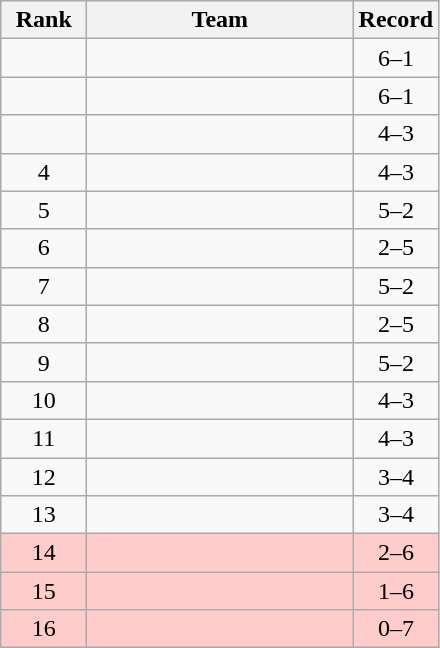<table class=wikitable style="text-align:center;">
<tr>
<th width=50>Rank</th>
<th width=170>Team</th>
<th width=50>Record</th>
</tr>
<tr>
<td></td>
<td align=left></td>
<td>6–1</td>
</tr>
<tr>
<td></td>
<td align=left></td>
<td>6–1</td>
</tr>
<tr>
<td></td>
<td align=left></td>
<td>4–3</td>
</tr>
<tr>
<td>4</td>
<td align=left></td>
<td>4–3</td>
</tr>
<tr>
<td>5</td>
<td align=left></td>
<td>5–2</td>
</tr>
<tr>
<td>6</td>
<td align=left></td>
<td>2–5</td>
</tr>
<tr>
<td>7</td>
<td align=left></td>
<td>5–2</td>
</tr>
<tr>
<td>8</td>
<td align=left></td>
<td>2–5</td>
</tr>
<tr>
<td>9</td>
<td align=left></td>
<td>5–2</td>
</tr>
<tr>
<td>10</td>
<td align=left></td>
<td>4–3</td>
</tr>
<tr>
<td>11</td>
<td align=left></td>
<td>4–3</td>
</tr>
<tr>
<td>12</td>
<td align=left></td>
<td>3–4</td>
</tr>
<tr>
<td>13</td>
<td align=left></td>
<td>3–4</td>
</tr>
<tr bgcolor=#ffcccc>
<td>14</td>
<td align=left></td>
<td>2–6</td>
</tr>
<tr bgcolor=#ffcccc>
<td>15</td>
<td align=left></td>
<td>1–6</td>
</tr>
<tr bgcolor=#ffcccc>
<td>16</td>
<td align=left></td>
<td>0–7</td>
</tr>
</table>
